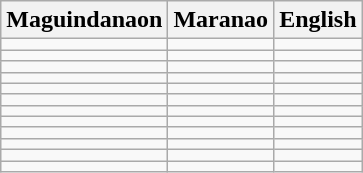<table class="wikitable">
<tr>
<th>Maguindanaon</th>
<th>Maranao</th>
<th>English</th>
</tr>
<tr>
<td>   </td>
<td>   </td>
<td>   </td>
</tr>
<tr>
<td> </td>
<td> </td>
<td> </td>
</tr>
<tr>
<td> </td>
<td> </td>
<td> </td>
</tr>
<tr>
<td> </td>
<td> </td>
<td> </td>
</tr>
<tr>
<td> </td>
<td> </td>
<td> </td>
</tr>
<tr>
<td> </td>
<td> </td>
<td> </td>
</tr>
<tr>
<td> </td>
<td> </td>
<td> </td>
</tr>
<tr>
<td> </td>
<td> </td>
<td> </td>
</tr>
<tr>
<td>   </td>
<td>   </td>
<td>   </td>
</tr>
<tr>
<td> </td>
<td> </td>
<td> </td>
</tr>
<tr>
<td>   </td>
<td>   </td>
<td>    </td>
</tr>
<tr>
<td>    </td>
<td>    </td>
<td>    </td>
</tr>
</table>
